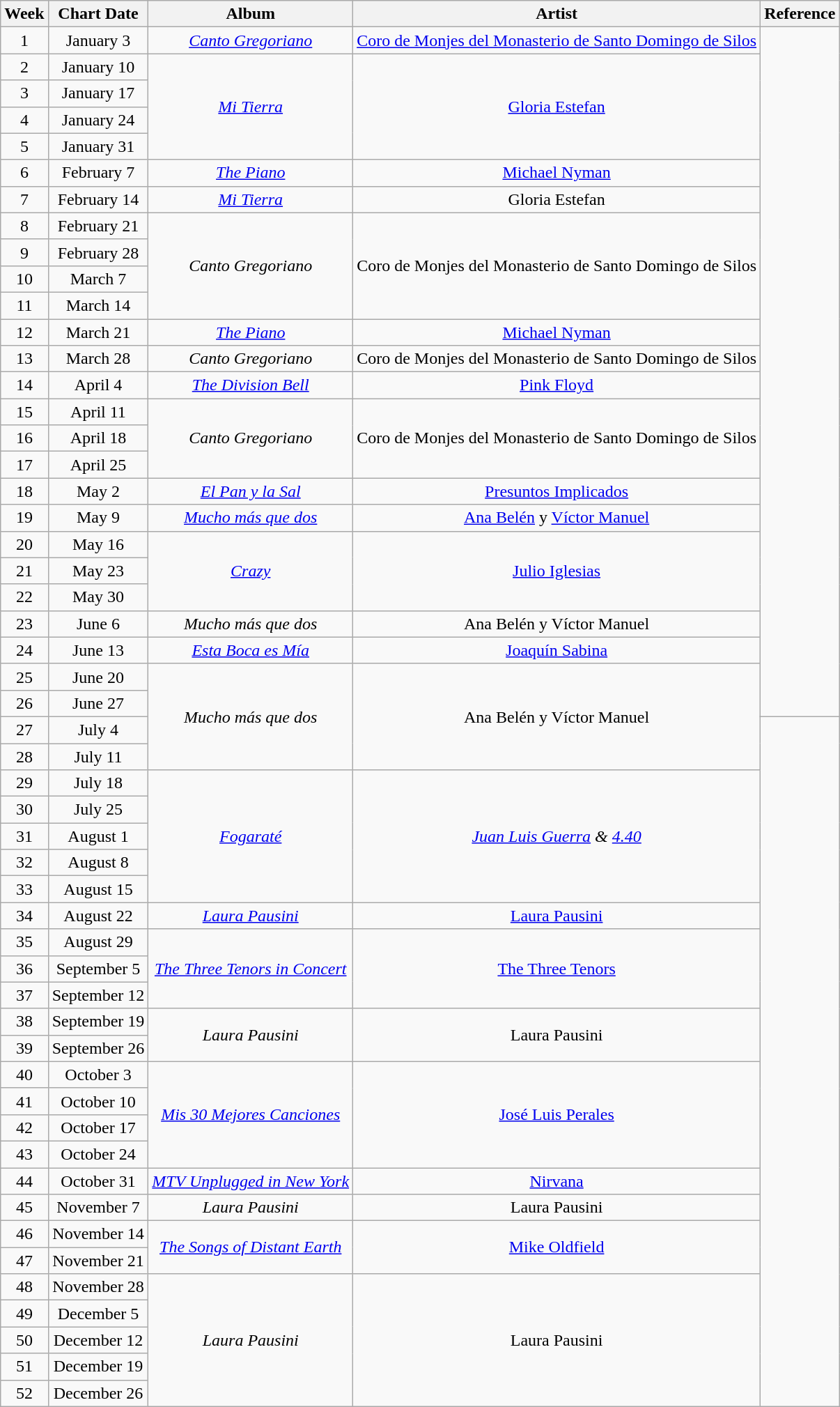<table class="wikitable" style="text-align: center">
<tr>
<th width="">Week</th>
<th width="">Chart Date</th>
<th width="">Album</th>
<th width="">Artist</th>
<th width="" class="unsortable">Reference</th>
</tr>
<tr>
<td>1</td>
<td>January 3</td>
<td><em><a href='#'>Canto Gregoriano</a></em></td>
<td><a href='#'>Coro de Monjes del Monasterio de Santo Domingo de Silos</a></td>
<td rowspan="26"></td>
</tr>
<tr>
<td>2</td>
<td>January 10</td>
<td rowspan="4"><em><a href='#'>Mi Tierra</a></em></td>
<td rowspan="4"><a href='#'>Gloria Estefan</a></td>
</tr>
<tr>
<td>3</td>
<td>January 17</td>
</tr>
<tr>
<td>4</td>
<td>January 24</td>
</tr>
<tr>
<td>5</td>
<td>January 31</td>
</tr>
<tr>
<td>6</td>
<td>February 7</td>
<td><em><a href='#'>The Piano</a></em></td>
<td><a href='#'>Michael Nyman</a></td>
</tr>
<tr>
<td>7</td>
<td>February 14</td>
<td><em><a href='#'>Mi Tierra</a></em></td>
<td>Gloria Estefan</td>
</tr>
<tr>
<td>8</td>
<td>February 21</td>
<td rowspan="4"><em>Canto Gregoriano</em></td>
<td rowspan="4">Coro de Monjes del Monasterio de Santo Domingo de Silos</td>
</tr>
<tr>
<td>9</td>
<td>February 28</td>
</tr>
<tr>
<td>10</td>
<td>March 7</td>
</tr>
<tr>
<td>11</td>
<td>March 14</td>
</tr>
<tr>
<td>12</td>
<td>March 21</td>
<td><em><a href='#'>The Piano</a></em></td>
<td><a href='#'>Michael Nyman</a></td>
</tr>
<tr>
<td>13</td>
<td>March 28</td>
<td><em>Canto Gregoriano</em></td>
<td>Coro de Monjes del Monasterio de Santo Domingo de Silos</td>
</tr>
<tr>
<td>14</td>
<td>April 4</td>
<td><em><a href='#'>The Division Bell</a></em></td>
<td><a href='#'>Pink Floyd</a></td>
</tr>
<tr>
<td>15</td>
<td>April 11</td>
<td rowspan="3"><em>Canto Gregoriano</em></td>
<td rowspan="3">Coro de Monjes del Monasterio de Santo Domingo de Silos</td>
</tr>
<tr>
<td>16</td>
<td>April 18</td>
</tr>
<tr>
<td>17</td>
<td>April 25</td>
</tr>
<tr>
<td>18</td>
<td>May 2</td>
<td><em><a href='#'>El Pan y la Sal</a></em></td>
<td><a href='#'>Presuntos Implicados</a></td>
</tr>
<tr>
<td>19</td>
<td>May 9</td>
<td><em><a href='#'>Mucho más que dos</a></em></td>
<td><a href='#'>Ana Belén</a> y <a href='#'>Víctor Manuel</a></td>
</tr>
<tr>
<td>20</td>
<td>May 16</td>
<td rowspan="3"><em><a href='#'>Crazy</a></em></td>
<td rowspan="3"><a href='#'>Julio Iglesias</a></td>
</tr>
<tr>
<td>21</td>
<td>May 23</td>
</tr>
<tr>
<td>22</td>
<td>May 30</td>
</tr>
<tr>
<td>23</td>
<td>June 6</td>
<td><em>Mucho más que dos</em></td>
<td>Ana Belén y Víctor Manuel</td>
</tr>
<tr>
<td>24</td>
<td>June 13</td>
<td><em><a href='#'>Esta Boca es Mía</a></em></td>
<td><a href='#'>Joaquín Sabina</a></td>
</tr>
<tr>
<td>25</td>
<td>June 20</td>
<td rowspan="4"><em>Mucho más que dos</em></td>
<td rowspan="4">Ana Belén y Víctor Manuel</td>
</tr>
<tr>
<td>26</td>
<td>June 27</td>
</tr>
<tr>
<td>27</td>
<td>July 4</td>
<td rowspan="26"></td>
</tr>
<tr>
<td>28</td>
<td>July 11</td>
</tr>
<tr>
<td>29</td>
<td>July 18</td>
<td rowspan="5"><em><a href='#'>Fogaraté</a></em></td>
<td rowspan="5"><em><a href='#'>Juan Luis Guerra</a> &  <a href='#'>4.40</a></em></td>
</tr>
<tr>
<td>30</td>
<td>July 25</td>
</tr>
<tr>
<td>31</td>
<td>August 1</td>
</tr>
<tr>
<td>32</td>
<td>August 8</td>
</tr>
<tr>
<td>33</td>
<td>August 15</td>
</tr>
<tr>
<td>34</td>
<td>August 22</td>
<td><em><a href='#'>Laura Pausini</a></em></td>
<td><a href='#'>Laura Pausini</a></td>
</tr>
<tr>
<td>35</td>
<td>August 29</td>
<td rowspan="3"><em><a href='#'>The Three Tenors in Concert</a></em></td>
<td rowspan="3"><a href='#'>The Three Tenors</a></td>
</tr>
<tr>
<td>36</td>
<td>September 5</td>
</tr>
<tr>
<td>37</td>
<td>September 12</td>
</tr>
<tr>
<td>38</td>
<td>September 19</td>
<td rowspan="2"><em>Laura Pausini</em></td>
<td rowspan="2">Laura Pausini</td>
</tr>
<tr>
<td>39</td>
<td>September 26</td>
</tr>
<tr>
<td>40</td>
<td>October 3</td>
<td rowspan="4"><em><a href='#'>Mis 30 Mejores Canciones</a></em></td>
<td rowspan="4"><a href='#'>José Luis Perales</a></td>
</tr>
<tr>
<td>41</td>
<td>October 10</td>
</tr>
<tr>
<td>42</td>
<td>October 17</td>
</tr>
<tr>
<td>43</td>
<td>October 24</td>
</tr>
<tr>
<td>44</td>
<td>October 31</td>
<td><em><a href='#'>MTV Unplugged in New York</a></em></td>
<td><a href='#'>Nirvana</a></td>
</tr>
<tr>
<td>45</td>
<td>November 7</td>
<td><em>Laura Pausini</em></td>
<td>Laura Pausini</td>
</tr>
<tr>
<td>46</td>
<td>November 14</td>
<td rowspan="2"><em><a href='#'>The Songs of Distant Earth</a></em></td>
<td rowspan="2"><a href='#'>Mike Oldfield</a></td>
</tr>
<tr>
<td>47</td>
<td>November 21</td>
</tr>
<tr>
<td>48</td>
<td>November 28</td>
<td rowspan="5"><em>Laura Pausini</em></td>
<td rowspan="5">Laura Pausini</td>
</tr>
<tr>
<td>49</td>
<td>December 5</td>
</tr>
<tr>
<td>50</td>
<td>December 12</td>
</tr>
<tr>
<td>51</td>
<td>December 19</td>
</tr>
<tr>
<td>52</td>
<td>December 26</td>
</tr>
</table>
